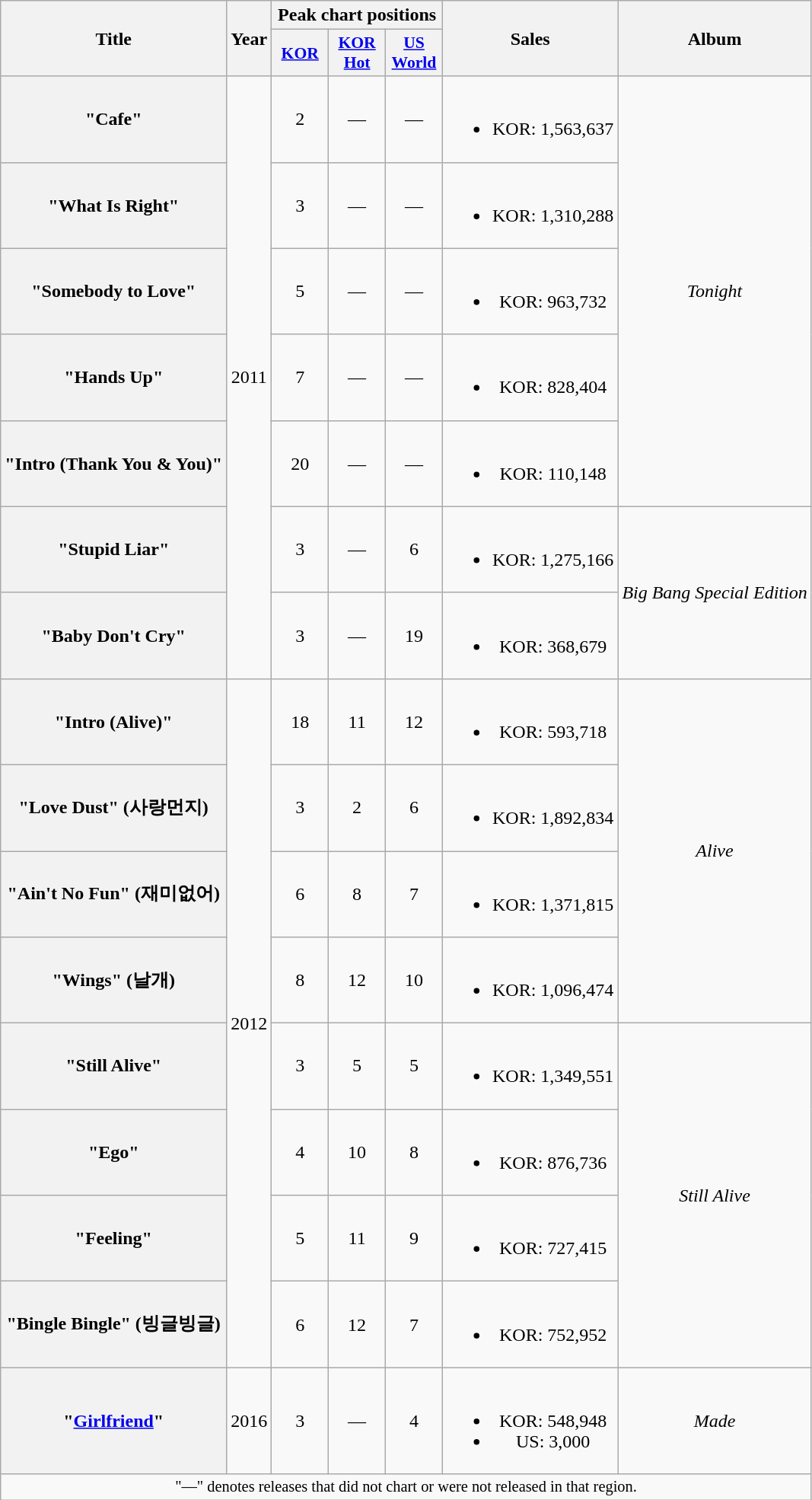<table class="wikitable plainrowheaders" style="text-align:center;">
<tr>
<th rowspan="2">Title</th>
<th rowspan="2">Year</th>
<th colspan="3">Peak chart positions</th>
<th rowspan="2">Sales</th>
<th rowspan="2">Album</th>
</tr>
<tr>
<th scope="col" style="width:3em;font-size:90%;"><a href='#'>KOR</a><br></th>
<th scope="col" style="width:3em;font-size:90%;"><a href='#'>KOR<br>Hot</a><br></th>
<th scope="col" style="width:3em;font-size:90%;"><a href='#'>US<br>World</a><br></th>
</tr>
<tr>
<th scope="row">"Cafe"</th>
<td rowspan="7">2011</td>
<td>2</td>
<td>—</td>
<td>—</td>
<td><br><ul><li>KOR: 1,563,637</li></ul></td>
<td style="text-align:center;" rowspan="5"><em>Tonight</em></td>
</tr>
<tr>
<th scope="row">"What Is Right"</th>
<td>3</td>
<td>—</td>
<td>—</td>
<td><br><ul><li>KOR: 1,310,288</li></ul></td>
</tr>
<tr>
<th scope="row">"Somebody to Love"</th>
<td>5</td>
<td>—</td>
<td>—</td>
<td><br><ul><li>KOR: 963,732</li></ul></td>
</tr>
<tr>
<th scope="row">"Hands Up"</th>
<td>7</td>
<td>—</td>
<td>—</td>
<td><br><ul><li>KOR: 828,404</li></ul></td>
</tr>
<tr>
<th scope="row">"Intro (Thank You & You)"</th>
<td>20</td>
<td>—</td>
<td>—</td>
<td><br><ul><li>KOR: 110,148</li></ul></td>
</tr>
<tr>
<th scope="row">"Stupid Liar"</th>
<td>3</td>
<td>—</td>
<td>6</td>
<td><br><ul><li>KOR: 1,275,166</li></ul></td>
<td rowspan="2"><em>Big Bang Special Edition</em></td>
</tr>
<tr>
<th scope="row">"Baby Don't Cry" </th>
<td>3</td>
<td>—</td>
<td>19</td>
<td><br><ul><li>KOR: 368,679</li></ul></td>
</tr>
<tr>
<th scope="row">"Intro (Alive)"</th>
<td rowspan="8">2012</td>
<td>18</td>
<td>11</td>
<td>12</td>
<td><br><ul><li>KOR: 593,718</li></ul></td>
<td rowspan="4"><em>Alive</em></td>
</tr>
<tr>
<th scope="row">"Love Dust" (사랑먼지)</th>
<td>3</td>
<td>2</td>
<td>6</td>
<td><br><ul><li>KOR: 1,892,834</li></ul></td>
</tr>
<tr>
<th scope="row">"Ain't No Fun" (재미없어)</th>
<td>6</td>
<td>8</td>
<td>7</td>
<td><br><ul><li>KOR: 1,371,815</li></ul></td>
</tr>
<tr>
<th scope="row">"Wings" (날개) </th>
<td>8</td>
<td>12</td>
<td>10</td>
<td><br><ul><li>KOR: 1,096,474</li></ul></td>
</tr>
<tr>
<th scope="row">"Still Alive"</th>
<td>3</td>
<td>5</td>
<td>5</td>
<td><br><ul><li>KOR: 1,349,551</li></ul></td>
<td rowspan="4"><em>Still Alive</em></td>
</tr>
<tr>
<th scope="row">"Ego"</th>
<td>4</td>
<td>10</td>
<td>8</td>
<td><br><ul><li>KOR: 876,736</li></ul></td>
</tr>
<tr>
<th scope="row">"Feeling"</th>
<td>5</td>
<td>11</td>
<td>9</td>
<td><br><ul><li>KOR: 727,415</li></ul></td>
</tr>
<tr>
<th scope="row">"Bingle Bingle" (빙글빙글)</th>
<td>6</td>
<td>12</td>
<td>7</td>
<td><br><ul><li>KOR: 752,952</li></ul></td>
</tr>
<tr>
<th scope="row">"<a href='#'>Girlfriend</a>"</th>
<td>2016</td>
<td>3</td>
<td>—</td>
<td>4</td>
<td><br><ul><li>KOR: 548,948</li><li>US: 3,000</li></ul></td>
<td><em>Made</em></td>
</tr>
<tr>
<td colspan="7" style="font-size:85%">"—" denotes releases that did not chart or were not released in that region.</td>
</tr>
</table>
